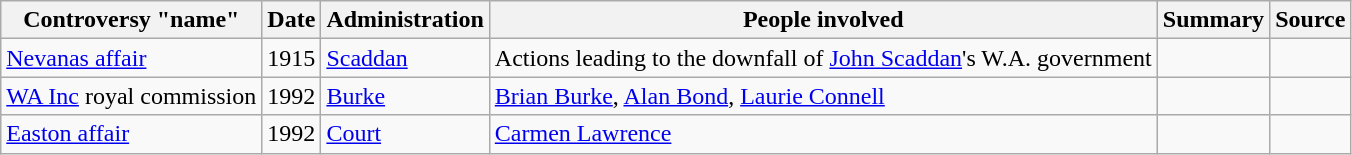<table Class="wikitable sortable">
<tr>
<th>Controversy "name"<br></th>
<th>Date<br></th>
<th>Administration<br></th>
<th>People involved<br></th>
<th>Summary<br></th>
<th>Source<br></th>
</tr>
<tr>
<td><a href='#'>Nevanas affair</a></td>
<td>1915</td>
<td><a href='#'>Scaddan</a></td>
<td>Actions leading to the downfall of <a href='#'>John Scaddan</a>'s W.A. government</td>
<td></td>
<td></td>
</tr>
<tr>
<td><a href='#'>WA Inc</a> royal commission</td>
<td>1992</td>
<td><a href='#'>Burke</a></td>
<td><a href='#'>Brian Burke</a>, <a href='#'>Alan Bond</a>, <a href='#'>Laurie Connell</a></td>
<td></td>
<td></td>
</tr>
<tr>
<td><a href='#'>Easton affair</a></td>
<td>1992</td>
<td><a href='#'>Court</a></td>
<td><a href='#'>Carmen Lawrence</a></td>
<td></td>
<td></td>
</tr>
</table>
